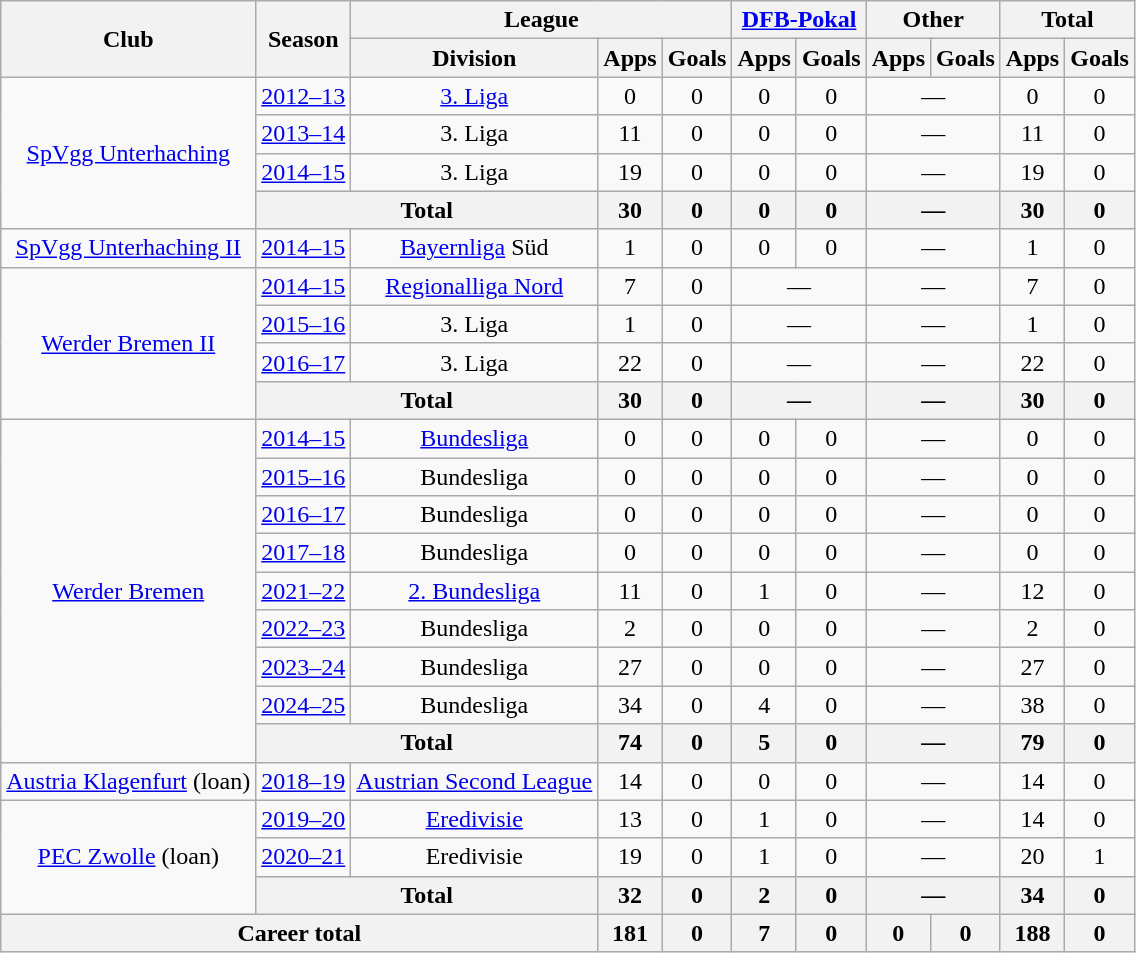<table class="wikitable" style="text-align: center">
<tr>
<th rowspan="2">Club</th>
<th rowspan="2">Season</th>
<th colspan="3">League</th>
<th colspan="2"><a href='#'>DFB-Pokal</a></th>
<th colspan="2">Other</th>
<th colspan="2">Total</th>
</tr>
<tr>
<th>Division</th>
<th>Apps</th>
<th>Goals</th>
<th>Apps</th>
<th>Goals</th>
<th>Apps</th>
<th>Goals</th>
<th>Apps</th>
<th>Goals</th>
</tr>
<tr>
<td rowspan="4"><a href='#'>SpVgg Unterhaching</a></td>
<td><a href='#'>2012–13</a></td>
<td><a href='#'>3. Liga</a></td>
<td>0</td>
<td>0</td>
<td>0</td>
<td>0</td>
<td colspan="2">—</td>
<td>0</td>
<td>0</td>
</tr>
<tr>
<td><a href='#'>2013–14</a></td>
<td>3. Liga</td>
<td>11</td>
<td>0</td>
<td>0</td>
<td>0</td>
<td colspan="2">—</td>
<td>11</td>
<td>0</td>
</tr>
<tr>
<td><a href='#'>2014–15</a></td>
<td>3. Liga</td>
<td>19</td>
<td>0</td>
<td>0</td>
<td>0</td>
<td colspan="2">—</td>
<td>19</td>
<td>0</td>
</tr>
<tr>
<th colspan="2">Total</th>
<th>30</th>
<th>0</th>
<th>0</th>
<th>0</th>
<th colspan="2">—</th>
<th>30</th>
<th>0</th>
</tr>
<tr>
<td><a href='#'>SpVgg Unterhaching II</a></td>
<td><a href='#'>2014–15</a></td>
<td><a href='#'>Bayernliga</a> Süd</td>
<td>1</td>
<td>0</td>
<td>0</td>
<td>0</td>
<td colspan="2">—</td>
<td>1</td>
<td>0</td>
</tr>
<tr>
<td rowspan="4"><a href='#'>Werder Bremen II</a></td>
<td><a href='#'>2014–15</a></td>
<td><a href='#'>Regionalliga Nord</a></td>
<td>7</td>
<td>0</td>
<td colspan="2">—</td>
<td colspan="2">—</td>
<td>7</td>
<td>0</td>
</tr>
<tr>
<td><a href='#'>2015–16</a></td>
<td>3. Liga</td>
<td>1</td>
<td>0</td>
<td colspan="2">—</td>
<td colspan="2">—</td>
<td>1</td>
<td>0</td>
</tr>
<tr>
<td><a href='#'>2016–17</a></td>
<td>3. Liga</td>
<td>22</td>
<td>0</td>
<td colspan="2">—</td>
<td colspan="2">—</td>
<td>22</td>
<td>0</td>
</tr>
<tr>
<th colspan="2">Total</th>
<th>30</th>
<th>0</th>
<th colspan="2">—</th>
<th colspan="2">—</th>
<th>30</th>
<th>0</th>
</tr>
<tr>
<td rowspan="9"><a href='#'>Werder Bremen</a></td>
<td><a href='#'>2014–15</a></td>
<td><a href='#'>Bundesliga</a></td>
<td>0</td>
<td>0</td>
<td>0</td>
<td>0</td>
<td colspan="2">—</td>
<td>0</td>
<td>0</td>
</tr>
<tr>
<td><a href='#'>2015–16</a></td>
<td>Bundesliga</td>
<td>0</td>
<td>0</td>
<td>0</td>
<td>0</td>
<td colspan="2">—</td>
<td>0</td>
<td>0</td>
</tr>
<tr>
<td><a href='#'>2016–17</a></td>
<td>Bundesliga</td>
<td>0</td>
<td>0</td>
<td>0</td>
<td>0</td>
<td colspan="2">—</td>
<td>0</td>
<td>0</td>
</tr>
<tr>
<td><a href='#'>2017–18</a></td>
<td>Bundesliga</td>
<td>0</td>
<td>0</td>
<td>0</td>
<td>0</td>
<td colspan="2">—</td>
<td>0</td>
<td>0</td>
</tr>
<tr>
<td><a href='#'>2021–22</a></td>
<td><a href='#'>2. Bundesliga</a></td>
<td>11</td>
<td>0</td>
<td>1</td>
<td>0</td>
<td colspan="2">—</td>
<td>12</td>
<td>0</td>
</tr>
<tr>
<td><a href='#'>2022–23</a></td>
<td>Bundesliga</td>
<td>2</td>
<td>0</td>
<td>0</td>
<td>0</td>
<td colspan="2">—</td>
<td>2</td>
<td>0</td>
</tr>
<tr>
<td><a href='#'>2023–24</a></td>
<td>Bundesliga</td>
<td>27</td>
<td>0</td>
<td>0</td>
<td>0</td>
<td colspan="2">—</td>
<td>27</td>
<td>0</td>
</tr>
<tr>
<td><a href='#'>2024–25</a></td>
<td>Bundesliga</td>
<td>34</td>
<td>0</td>
<td>4</td>
<td>0</td>
<td colspan="2">—</td>
<td>38</td>
<td>0</td>
</tr>
<tr>
<th colspan="2">Total</th>
<th>74</th>
<th>0</th>
<th>5</th>
<th>0</th>
<th colspan="2">—</th>
<th>79</th>
<th>0</th>
</tr>
<tr>
<td><a href='#'>Austria Klagenfurt</a> (loan)</td>
<td><a href='#'>2018–19</a></td>
<td><a href='#'>Austrian Second League</a></td>
<td>14</td>
<td>0</td>
<td>0</td>
<td>0</td>
<td colspan="2">—</td>
<td>14</td>
<td>0</td>
</tr>
<tr>
<td rowspan="3"><a href='#'>PEC Zwolle</a> (loan)</td>
<td><a href='#'>2019–20</a></td>
<td><a href='#'>Eredivisie</a></td>
<td>13</td>
<td>0</td>
<td>1</td>
<td>0</td>
<td colspan="2">—</td>
<td>14</td>
<td>0</td>
</tr>
<tr>
<td><a href='#'>2020–21</a></td>
<td>Eredivisie</td>
<td>19</td>
<td>0</td>
<td>1</td>
<td>0</td>
<td colspan="2">—</td>
<td>20</td>
<td>1</td>
</tr>
<tr>
<th colspan="2">Total</th>
<th>32</th>
<th>0</th>
<th>2</th>
<th>0</th>
<th colspan="2">—</th>
<th>34</th>
<th>0</th>
</tr>
<tr>
<th colspan="3">Career total</th>
<th>181</th>
<th>0</th>
<th>7</th>
<th>0</th>
<th>0</th>
<th>0</th>
<th>188</th>
<th>0</th>
</tr>
</table>
